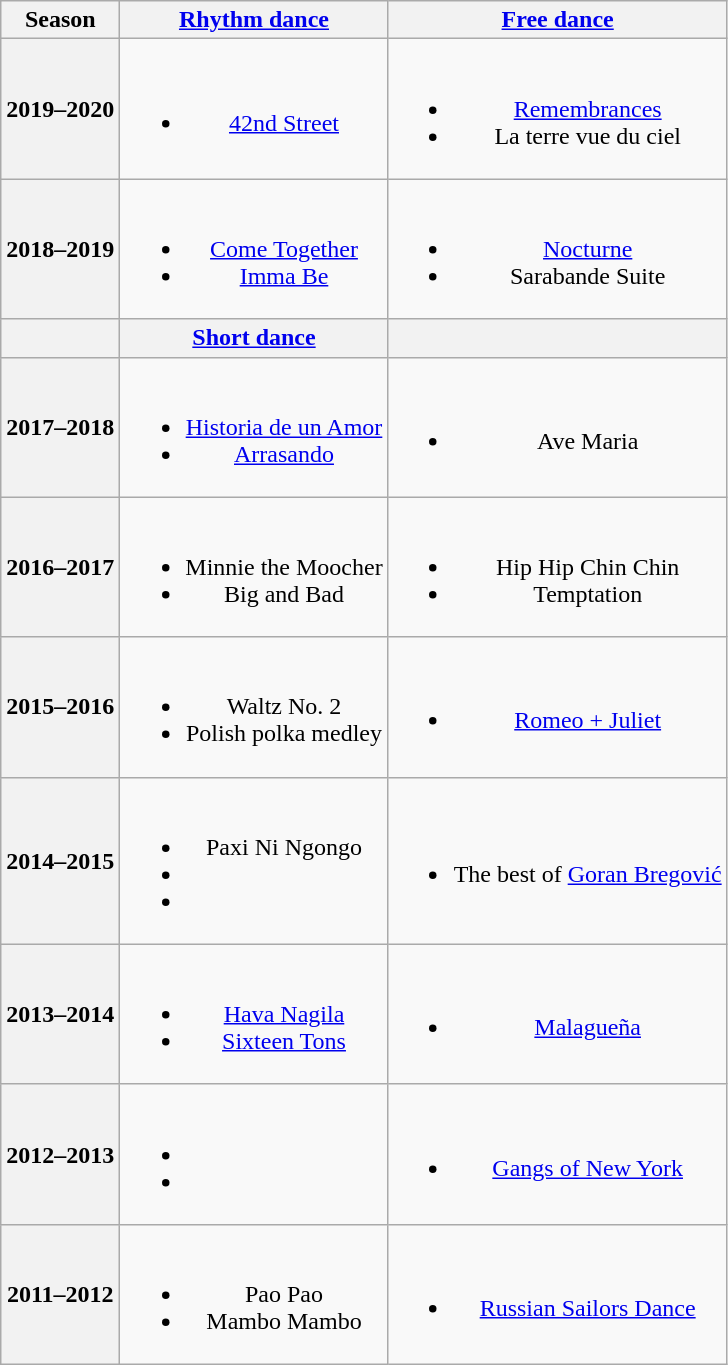<table class=wikitable style=text-align:center>
<tr>
<th>Season</th>
<th><a href='#'>Rhythm dance</a></th>
<th><a href='#'>Free dance</a></th>
</tr>
<tr>
<th>2019–2020 <br> </th>
<td><br><ul><li> <a href='#'>42nd Street</a> <br></li></ul></td>
<td><br><ul><li><a href='#'>Remembrances</a> <br></li><li>La terre vue du ciel <br></li></ul></td>
</tr>
<tr>
<th>2018–2019 <br> </th>
<td><br><ul><li> <a href='#'>Come Together</a>  <br></li><li> <a href='#'>Imma Be</a> <br></li></ul></td>
<td><br><ul><li><a href='#'>Nocturne</a> <br></li><li>Sarabande Suite <br></li></ul></td>
</tr>
<tr>
<th></th>
<th><a href='#'>Short dance</a></th>
<th></th>
</tr>
<tr>
<th>2017–2018 <br> </th>
<td><br><ul><li> <a href='#'>Historia de un Amor</a></li><li> <a href='#'>Arrasando</a> <br></li></ul></td>
<td><br><ul><li>Ave Maria <br></li></ul></td>
</tr>
<tr>
<th>2016–2017 <br> </th>
<td><br><ul><li> Minnie the Moocher <br></li><li> Big and Bad <br></li></ul></td>
<td><br><ul><li>Hip Hip Chin Chin <br></li><li>Temptation <br></li></ul></td>
</tr>
<tr>
<th>2015–2016 <br> </th>
<td><br><ul><li> Waltz No. 2 <br></li><li> Polish polka medley</li></ul></td>
<td><br><ul><li><a href='#'>Romeo + Juliet</a> <br></li></ul></td>
</tr>
<tr>
<th>2014–2015 <br> </th>
<td><br><ul><li> Paxi Ni Ngongo <br></li><li></li><li></li></ul></td>
<td><br><ul><li>The best of <a href='#'>Goran Bregović</a></li></ul></td>
</tr>
<tr>
<th>2013–2014 <br> </th>
<td><br><ul><li><a href='#'>Hava Nagila</a></li><li><a href='#'>Sixteen Tons</a></li></ul></td>
<td><br><ul><li><a href='#'>Malagueña</a> <br></li></ul></td>
</tr>
<tr>
<th>2012–2013 <br> </th>
<td><br><ul><li></li><li></li></ul></td>
<td><br><ul><li><a href='#'>Gangs of New York</a> <br></li></ul></td>
</tr>
<tr>
<th>2011–2012 <br> </th>
<td><br><ul><li> Pao Pao <br></li><li>Mambo Mambo <br></li></ul></td>
<td><br><ul><li><a href='#'>Russian Sailors Dance</a> <br></li></ul></td>
</tr>
</table>
